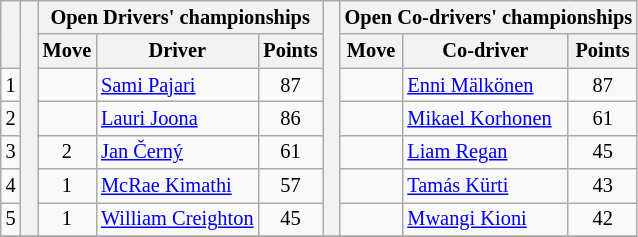<table class="wikitable" style="font-size:85%;">
<tr>
<th rowspan="2"></th>
<th rowspan="7" style="width:5px;"></th>
<th colspan="3">Open Drivers' championships</th>
<th rowspan="7" style="width:5px;"></th>
<th colspan="3" nowrap>Open Co-drivers' championships</th>
</tr>
<tr>
<th>Move</th>
<th>Driver</th>
<th>Points</th>
<th>Move</th>
<th>Co-driver</th>
<th>Points</th>
</tr>
<tr>
<td align="center">1</td>
<td align="center"></td>
<td><a href='#'>Sami Pajari</a></td>
<td align="center">87</td>
<td align="center"></td>
<td><a href='#'>Enni Mälkönen</a></td>
<td align="center">87</td>
</tr>
<tr>
<td align="center">2</td>
<td align="center"></td>
<td><a href='#'>Lauri Joona</a></td>
<td align="center">86</td>
<td align="center"></td>
<td><a href='#'>Mikael Korhonen</a></td>
<td align="center">61</td>
</tr>
<tr>
<td align="center">3</td>
<td align="center"> 2</td>
<td><a href='#'>Jan Černý</a></td>
<td align="center">61</td>
<td align="center"></td>
<td><a href='#'>Liam Regan</a></td>
<td align="center">45</td>
</tr>
<tr>
<td align="center">4</td>
<td align="center"> 1</td>
<td><a href='#'>McRae Kimathi</a></td>
<td align="center">57</td>
<td align="center"></td>
<td><a href='#'>Tamás Kürti</a></td>
<td align="center">43</td>
</tr>
<tr>
<td align="center">5</td>
<td align="center"> 1</td>
<td><a href='#'>William Creighton</a></td>
<td align="center">45</td>
<td align="center"></td>
<td><a href='#'>Mwangi Kioni</a></td>
<td align="center">42</td>
</tr>
<tr>
</tr>
</table>
